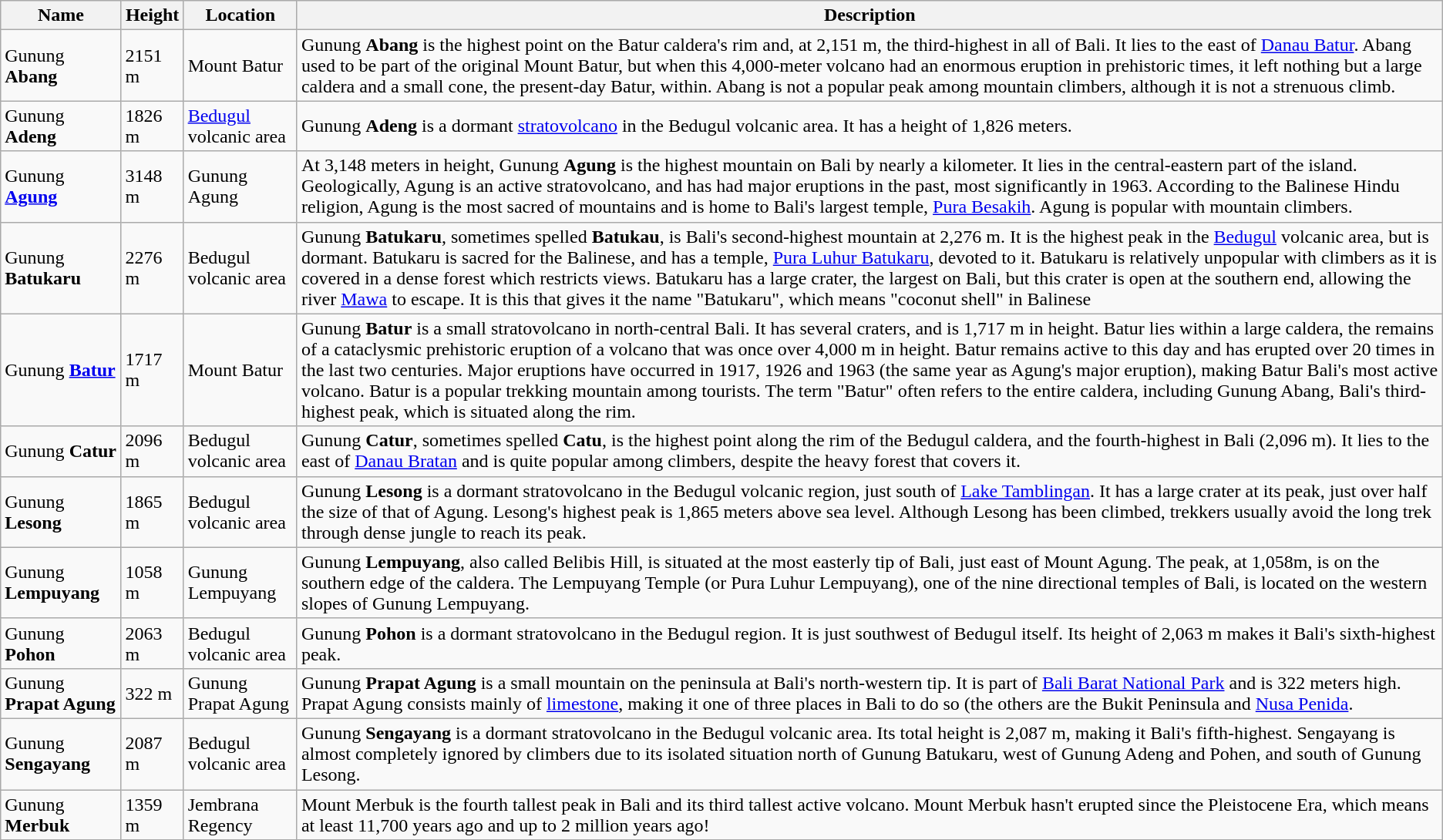<table class="wikitable sortable">
<tr>
<th>Name</th>
<th>Height</th>
<th>Location</th>
<th>Description</th>
</tr>
<tr>
<td>Gunung <strong>Abang</strong></td>
<td>2151 m</td>
<td>Mount Batur</td>
<td>Gunung <strong>Abang</strong> is the highest point on the Batur caldera's rim and, at 2,151 m, the third-highest in all of Bali. It lies to the east of <a href='#'>Danau Batur</a>. Abang used to be part of the original Mount Batur, but when this 4,000-meter volcano had an enormous eruption in prehistoric times, it left nothing but a large caldera and a small cone, the present-day Batur, within. Abang is not a popular peak among mountain climbers, although it is not a strenuous climb.</td>
</tr>
<tr>
<td>Gunung <strong>Adeng</strong></td>
<td>1826 m</td>
<td><a href='#'>Bedugul</a> volcanic area</td>
<td>Gunung <strong>Adeng</strong> is a dormant <a href='#'>stratovolcano</a> in the Bedugul volcanic area. It has a height of 1,826 meters.</td>
</tr>
<tr>
<td>Gunung <strong><a href='#'>Agung</a></strong></td>
<td>3148 m</td>
<td>Gunung Agung</td>
<td>At 3,148 meters in height, Gunung <strong>Agung</strong> is the highest mountain on Bali by nearly a kilometer. It lies in the central-eastern part of the island. Geologically, Agung is an active stratovolcano, and has had major eruptions in the past, most significantly in 1963. According to the Balinese Hindu religion, Agung is the most sacred of mountains and is home to Bali's largest temple, <a href='#'>Pura Besakih</a>. Agung is popular with mountain climbers.</td>
</tr>
<tr>
<td>Gunung <strong>Batukaru</strong></td>
<td>2276 m</td>
<td>Bedugul volcanic area</td>
<td>Gunung <strong>Batukaru</strong>, sometimes spelled <strong>Batukau</strong>, is Bali's second-highest mountain at 2,276 m. It is the highest peak in the <a href='#'>Bedugul</a> volcanic area, but is dormant. Batukaru is sacred for the Balinese, and has a temple, <a href='#'>Pura Luhur Batukaru</a>, devoted to it. Batukaru is relatively unpopular with climbers as it is covered in a dense forest which restricts views. Batukaru has a large crater, the largest on Bali, but this crater is open at the southern end, allowing the river <a href='#'>Mawa</a> to escape. It is this that gives it the name "Batukaru", which means "coconut shell" in Balinese</td>
</tr>
<tr>
<td>Gunung <strong><a href='#'>Batur</a></strong></td>
<td>1717 m</td>
<td>Mount Batur</td>
<td>Gunung <strong>Batur</strong> is a small stratovolcano in north-central Bali.  It has several craters, and is 1,717 m in height. Batur lies within a large caldera, the remains of a cataclysmic prehistoric eruption of a volcano that was once over 4,000 m in height. Batur remains active to this day and has erupted over 20 times in the last two centuries. Major eruptions have occurred in 1917, 1926 and 1963 (the same year as Agung's major eruption), making Batur Bali's most active volcano. Batur is a popular trekking mountain among tourists. The term "Batur" often refers to the entire caldera, including Gunung Abang, Bali's third-highest peak, which is situated along the rim.</td>
</tr>
<tr>
<td>Gunung <strong>Catur</strong></td>
<td>2096 m</td>
<td>Bedugul volcanic area</td>
<td>Gunung <strong>Catur</strong>, sometimes spelled <strong>Catu</strong>, is the highest point along the rim of the Bedugul caldera, and the fourth-highest in Bali (2,096 m). It lies to the east of <a href='#'>Danau Bratan</a> and is quite popular among climbers, despite the heavy forest that covers it.</td>
</tr>
<tr>
<td>Gunung <strong>Lesong</strong></td>
<td>1865 m</td>
<td>Bedugul volcanic area</td>
<td>Gunung <strong>Lesong</strong> is a dormant stratovolcano in the Bedugul volcanic region, just south of <a href='#'>Lake Tamblingan</a>. It has a large crater at its peak, just over half the size of that of Agung. Lesong's highest peak is 1,865 meters above sea level. Although Lesong has been climbed, trekkers usually avoid the long trek through dense jungle to reach its peak.</td>
</tr>
<tr>
<td>Gunung <strong>Lempuyang</strong></td>
<td>1058 m</td>
<td>Gunung Lempuyang</td>
<td>Gunung <strong>Lempuyang</strong>, also called Belibis Hill, is situated at the most easterly tip of Bali, just east of Mount Agung. The peak, at 1,058m, is on the southern edge of the caldera. The Lempuyang Temple (or Pura Luhur Lempuyang), one of the nine directional temples of Bali, is located on the western slopes of Gunung Lempuyang.</td>
</tr>
<tr>
<td>Gunung <strong>Pohon</strong></td>
<td>2063 m</td>
<td>Bedugul volcanic area</td>
<td>Gunung <strong>Pohon</strong> is a dormant stratovolcano in the Bedugul region. It is just southwest of Bedugul itself. Its height of 2,063 m makes it Bali's sixth-highest peak.</td>
</tr>
<tr>
<td>Gunung <strong>Prapat Agung</strong></td>
<td>322 m</td>
<td>Gunung Prapat Agung</td>
<td>Gunung <strong>Prapat Agung</strong> is a small mountain on the peninsula at Bali's north-western tip. It is part of <a href='#'>Bali Barat National Park</a> and is 322 meters high. Prapat Agung consists mainly of <a href='#'>limestone</a>, making it one of three places in Bali to do so (the others are the Bukit Peninsula and <a href='#'>Nusa Penida</a>.</td>
</tr>
<tr>
<td>Gunung <strong>Sengayang</strong></td>
<td>2087 m</td>
<td>Bedugul volcanic area</td>
<td>Gunung <strong>Sengayang</strong> is a dormant stratovolcano in the Bedugul volcanic area. Its total height is 2,087 m, making it Bali's fifth-highest. Sengayang is almost completely ignored by climbers due to its isolated situation north of Gunung Batukaru, west of Gunung Adeng and Pohen, and south of Gunung Lesong.</td>
</tr>
<tr>
<td>Gunung <strong>Merbuk</strong></td>
<td>1359 m</td>
<td>Jembrana Regency</td>
<td>Mount Merbuk is the fourth tallest peak in Bali and its third tallest active volcano. Mount Merbuk hasn't erupted since the Pleistocene Era, which means at least 11,700 years ago and up to 2 million years ago!</td>
</tr>
<tr>
</tr>
</table>
